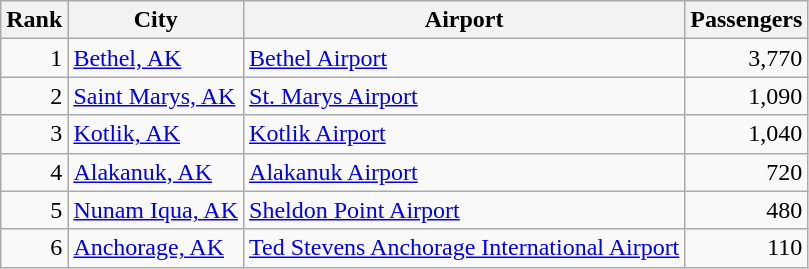<table class="wikitable">
<tr>
<th>Rank</th>
<th>City</th>
<th>Airport</th>
<th>Passengers</th>
</tr>
<tr>
<td align=right>1</td>
<td> <a href='#'>Bethel, AK</a></td>
<td><a href='#'>Bethel Airport</a></td>
<td align=right>3,770</td>
</tr>
<tr>
<td align=right>2</td>
<td> <a href='#'>Saint Marys, AK</a></td>
<td><a href='#'>St. Marys Airport</a></td>
<td align=right>1,090</td>
</tr>
<tr>
<td align=right>3</td>
<td> <a href='#'>Kotlik, AK</a></td>
<td><a href='#'>Kotlik Airport</a></td>
<td align=right>1,040</td>
</tr>
<tr>
<td align=right>4</td>
<td> <a href='#'>Alakanuk, AK</a></td>
<td><a href='#'>Alakanuk Airport</a></td>
<td align=right>720</td>
</tr>
<tr>
<td align=right>5</td>
<td> <a href='#'>Nunam Iqua, AK</a></td>
<td><a href='#'>Sheldon Point Airport</a></td>
<td align=right>480</td>
</tr>
<tr>
<td align=right>6</td>
<td> <a href='#'>Anchorage, AK</a></td>
<td><a href='#'>Ted Stevens Anchorage International Airport</a></td>
<td align=right>110</td>
</tr>
</table>
